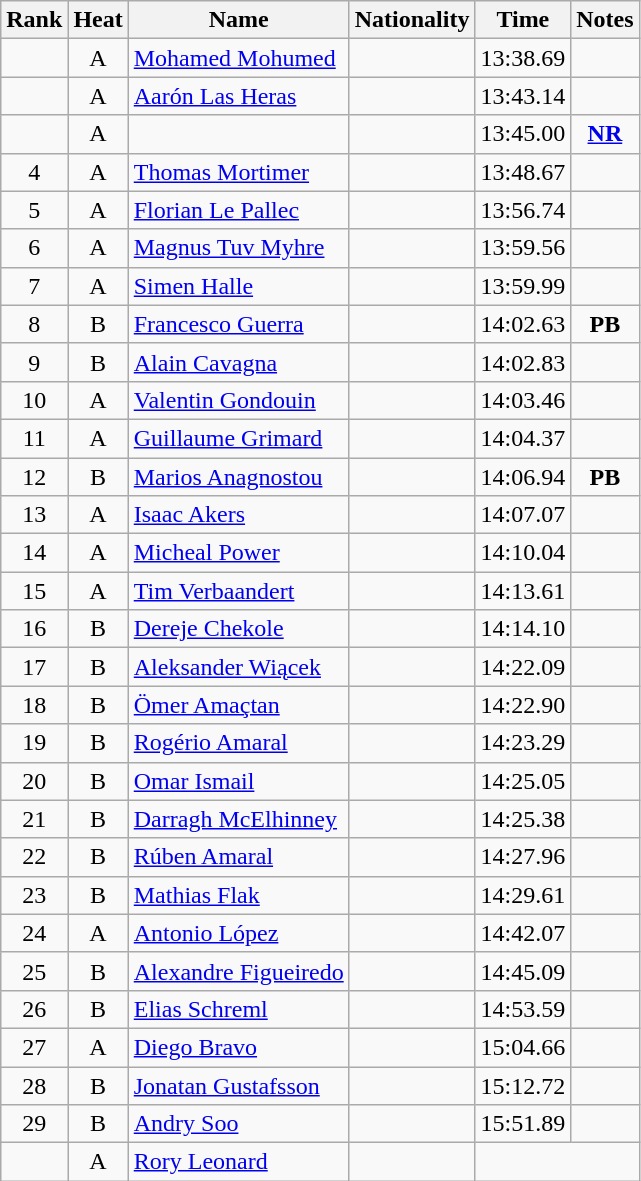<table class="wikitable sortable" style="text-align:center">
<tr>
<th>Rank</th>
<th>Heat</th>
<th>Name</th>
<th>Nationality</th>
<th>Time</th>
<th>Notes</th>
</tr>
<tr>
<td></td>
<td>A</td>
<td align=left><a href='#'>Mohamed Mohumed</a></td>
<td align=left></td>
<td>13:38.69</td>
<td></td>
</tr>
<tr>
<td></td>
<td>A</td>
<td align=left><a href='#'>Aarón Las Heras</a></td>
<td align=left></td>
<td>13:43.14</td>
<td></td>
</tr>
<tr>
<td></td>
<td>A</td>
<td align=left></td>
<td align=left></td>
<td>13:45.00</td>
<td><strong><a href='#'>NR</a></strong></td>
</tr>
<tr>
<td>4</td>
<td>A</td>
<td align=left><a href='#'>Thomas Mortimer</a></td>
<td align=left></td>
<td>13:48.67</td>
<td></td>
</tr>
<tr>
<td>5</td>
<td>A</td>
<td align=left><a href='#'>Florian Le Pallec</a></td>
<td align=left></td>
<td>13:56.74</td>
<td></td>
</tr>
<tr>
<td>6</td>
<td>A</td>
<td align=left><a href='#'>Magnus Tuv Myhre</a></td>
<td align=left></td>
<td>13:59.56</td>
<td></td>
</tr>
<tr>
<td>7</td>
<td>A</td>
<td align=left><a href='#'>Simen Halle</a></td>
<td align=left></td>
<td>13:59.99</td>
<td></td>
</tr>
<tr>
<td>8</td>
<td>B</td>
<td align=left><a href='#'>Francesco Guerra</a></td>
<td align=left></td>
<td>14:02.63</td>
<td><strong>PB</strong></td>
</tr>
<tr>
<td>9</td>
<td>B</td>
<td align=left><a href='#'>Alain Cavagna</a></td>
<td align=left></td>
<td>14:02.83</td>
<td></td>
</tr>
<tr>
<td>10</td>
<td>A</td>
<td align=left><a href='#'>Valentin Gondouin</a></td>
<td align=left></td>
<td>14:03.46</td>
<td></td>
</tr>
<tr>
<td>11</td>
<td>A</td>
<td align=left><a href='#'>Guillaume Grimard</a></td>
<td align=left></td>
<td>14:04.37</td>
<td></td>
</tr>
<tr>
<td>12</td>
<td>B</td>
<td align=left><a href='#'>Marios Anagnostou</a></td>
<td align=left></td>
<td>14:06.94</td>
<td><strong>PB</strong></td>
</tr>
<tr>
<td>13</td>
<td>A</td>
<td align=left><a href='#'>Isaac Akers</a></td>
<td align=left></td>
<td>14:07.07</td>
<td></td>
</tr>
<tr>
<td>14</td>
<td>A</td>
<td align=left><a href='#'>Micheal Power</a></td>
<td align=left></td>
<td>14:10.04</td>
<td></td>
</tr>
<tr>
<td>15</td>
<td>A</td>
<td align=left><a href='#'>Tim Verbaandert</a></td>
<td align=left></td>
<td>14:13.61</td>
<td></td>
</tr>
<tr>
<td>16</td>
<td>B</td>
<td align=left><a href='#'>Dereje Chekole</a></td>
<td align=left></td>
<td>14:14.10</td>
<td></td>
</tr>
<tr>
<td>17</td>
<td>B</td>
<td align=left><a href='#'>Aleksander Wiącek</a></td>
<td align=left></td>
<td>14:22.09</td>
<td></td>
</tr>
<tr>
<td>18</td>
<td>B</td>
<td align=left><a href='#'>Ömer Amaçtan</a></td>
<td align=left></td>
<td>14:22.90</td>
<td></td>
</tr>
<tr>
<td>19</td>
<td>B</td>
<td align=left><a href='#'>Rogério Amaral</a></td>
<td align=left></td>
<td>14:23.29</td>
<td></td>
</tr>
<tr>
<td>20</td>
<td>B</td>
<td align=left><a href='#'>Omar Ismail</a></td>
<td align=left></td>
<td>14:25.05</td>
<td></td>
</tr>
<tr>
<td>21</td>
<td>B</td>
<td align=left><a href='#'>Darragh McElhinney</a></td>
<td align=left></td>
<td>14:25.38</td>
<td></td>
</tr>
<tr>
<td>22</td>
<td>B</td>
<td align=left><a href='#'>Rúben Amaral</a></td>
<td align=left></td>
<td>14:27.96</td>
<td></td>
</tr>
<tr>
<td>23</td>
<td>B</td>
<td align=left><a href='#'>Mathias Flak</a></td>
<td align=left></td>
<td>14:29.61</td>
<td></td>
</tr>
<tr>
<td>24</td>
<td>A</td>
<td align=left><a href='#'>Antonio López</a></td>
<td align=left></td>
<td>14:42.07</td>
<td></td>
</tr>
<tr>
<td>25</td>
<td>B</td>
<td align=left><a href='#'>Alexandre Figueiredo</a></td>
<td align=left></td>
<td>14:45.09</td>
<td></td>
</tr>
<tr>
<td>26</td>
<td>B</td>
<td align=left><a href='#'>Elias Schreml</a></td>
<td align=left></td>
<td>14:53.59</td>
<td></td>
</tr>
<tr>
<td>27</td>
<td>A</td>
<td align=left><a href='#'>Diego Bravo</a></td>
<td align=left></td>
<td>15:04.66</td>
<td></td>
</tr>
<tr>
<td>28</td>
<td>B</td>
<td align=left><a href='#'>Jonatan Gustafsson</a></td>
<td align=left></td>
<td>15:12.72</td>
<td></td>
</tr>
<tr>
<td>29</td>
<td>B</td>
<td align=left><a href='#'>Andry Soo</a></td>
<td align=left></td>
<td>15:51.89</td>
<td></td>
</tr>
<tr>
<td></td>
<td>A</td>
<td align=left><a href='#'>Rory Leonard</a></td>
<td align=left></td>
<td colspan=2></td>
</tr>
</table>
